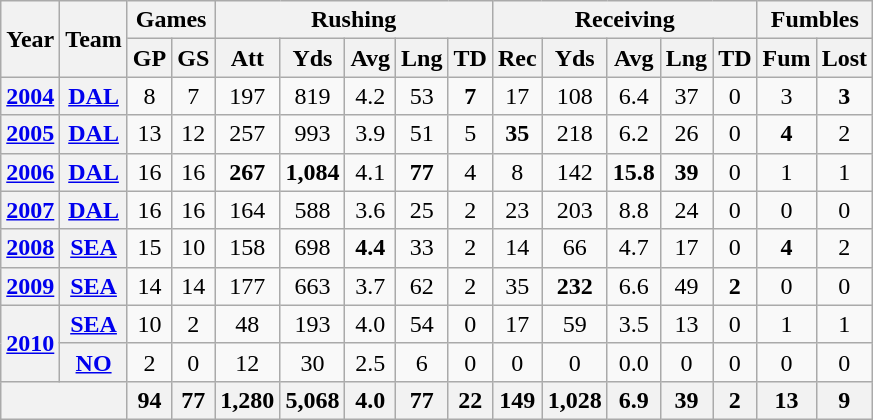<table class="wikitable" style="text-align: center;">
<tr>
<th rowspan="2">Year</th>
<th rowspan="2">Team</th>
<th colspan="2">Games</th>
<th colspan="5">Rushing</th>
<th colspan="5">Receiving</th>
<th colspan="2">Fumbles</th>
</tr>
<tr>
<th>GP</th>
<th>GS</th>
<th>Att</th>
<th>Yds</th>
<th>Avg</th>
<th>Lng</th>
<th>TD</th>
<th>Rec</th>
<th>Yds</th>
<th>Avg</th>
<th>Lng</th>
<th>TD</th>
<th>Fum</th>
<th>Lost</th>
</tr>
<tr>
<th><a href='#'>2004</a></th>
<th><a href='#'>DAL</a></th>
<td>8</td>
<td>7</td>
<td>197</td>
<td>819</td>
<td>4.2</td>
<td width:3em;">53</td>
<td><strong>7</strong></td>
<td>17</td>
<td>108</td>
<td>6.4</td>
<td>37</td>
<td>0</td>
<td>3</td>
<td><strong>3</strong></td>
</tr>
<tr>
<th><a href='#'>2005</a></th>
<th><a href='#'>DAL</a></th>
<td>13</td>
<td>12</td>
<td>257</td>
<td>993</td>
<td>3.9</td>
<td>51</td>
<td>5</td>
<td><strong>35</strong></td>
<td>218</td>
<td>6.2</td>
<td>26</td>
<td>0</td>
<td><strong>4</strong></td>
<td>2</td>
</tr>
<tr>
<th><a href='#'>2006</a></th>
<th><a href='#'>DAL</a></th>
<td>16</td>
<td>16</td>
<td><strong>267</strong></td>
<td><strong>1,084</strong></td>
<td>4.1</td>
<td><strong>77</strong></td>
<td>4</td>
<td>8</td>
<td>142</td>
<td><strong>15.8</strong></td>
<td><strong>39</strong></td>
<td>0</td>
<td>1</td>
<td>1</td>
</tr>
<tr>
<th><a href='#'>2007</a></th>
<th><a href='#'>DAL</a></th>
<td>16</td>
<td>16</td>
<td width:3em;">164</td>
<td width:3em;">588</td>
<td>3.6</td>
<td>25</td>
<td width:3em;">2</td>
<td>23</td>
<td>203</td>
<td>8.8</td>
<td>24</td>
<td>0</td>
<td>0</td>
<td>0</td>
</tr>
<tr>
<th><a href='#'>2008</a></th>
<th><a href='#'>SEA</a></th>
<td>15</td>
<td>10</td>
<td>158</td>
<td>698</td>
<td><strong>4.4</strong></td>
<td>33</td>
<td>2</td>
<td>14</td>
<td>66</td>
<td>4.7</td>
<td>17</td>
<td>0</td>
<td><strong>4</strong></td>
<td>2</td>
</tr>
<tr>
<th><a href='#'>2009</a></th>
<th><a href='#'>SEA</a></th>
<td>14</td>
<td>14</td>
<td>177</td>
<td>663</td>
<td>3.7</td>
<td>62</td>
<td>2</td>
<td>35</td>
<td><strong>232</strong></td>
<td>6.6</td>
<td>49</td>
<td><strong>2</strong></td>
<td>0</td>
<td>0</td>
</tr>
<tr>
<th rowspan="2"><a href='#'>2010</a></th>
<th><a href='#'>SEA</a></th>
<td>10</td>
<td>2</td>
<td>48</td>
<td>193</td>
<td>4.0</td>
<td>54</td>
<td>0</td>
<td>17</td>
<td>59</td>
<td>3.5</td>
<td>13</td>
<td>0</td>
<td>1</td>
<td>1</td>
</tr>
<tr>
<th><a href='#'>NO</a></th>
<td>2</td>
<td>0</td>
<td>12</td>
<td>30</td>
<td>2.5</td>
<td>6</td>
<td>0</td>
<td>0</td>
<td>0</td>
<td>0.0</td>
<td>0</td>
<td>0</td>
<td>0</td>
<td>0</td>
</tr>
<tr>
<th colspan="2"></th>
<th>94</th>
<th>77</th>
<th>1,280</th>
<th>5,068</th>
<th>4.0</th>
<th>77</th>
<th>22</th>
<th>149</th>
<th>1,028</th>
<th>6.9</th>
<th>39</th>
<th>2</th>
<th>13</th>
<th>9</th>
</tr>
</table>
